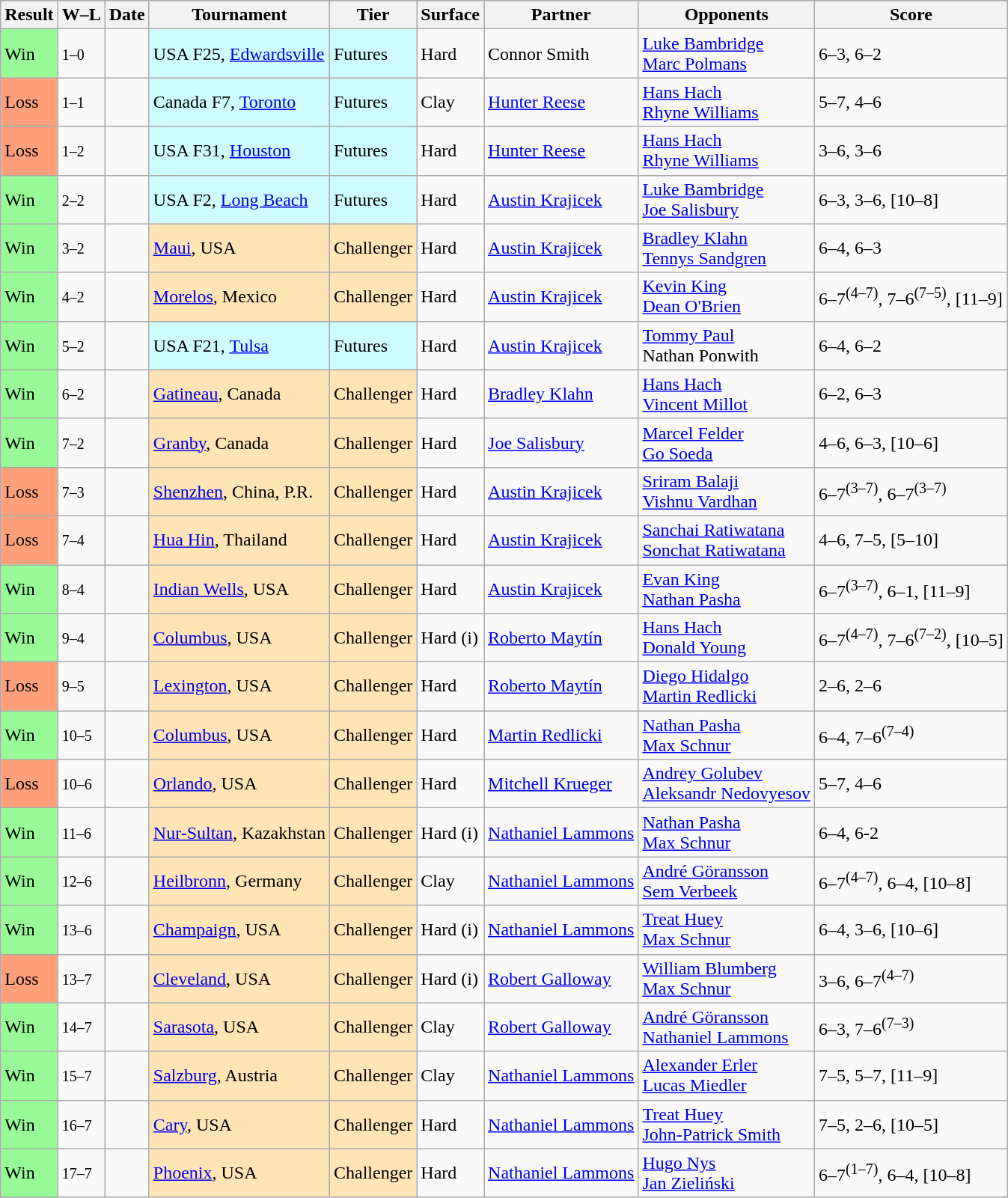<table class="sortable wikitable">
<tr>
<th>Result</th>
<th class="unsortable">W–L</th>
<th>Date</th>
<th>Tournament</th>
<th>Tier</th>
<th>Surface</th>
<th>Partner</th>
<th>Opponents</th>
<th class="unsortable">Score</th>
</tr>
<tr>
<td bgcolor=98FB98>Win</td>
<td><small>1–0</small></td>
<td></td>
<td style="background:#cffcff;">USA F25, <a href='#'>Edwardsville</a></td>
<td style="background:#cffcff;">Futures</td>
<td>Hard</td>
<td> Connor Smith</td>
<td> <a href='#'>Luke Bambridge</a><br> <a href='#'>Marc Polmans</a></td>
<td>6–3, 6–2</td>
</tr>
<tr>
<td bgcolor=FFA07A>Loss</td>
<td><small>1–1</small></td>
<td></td>
<td style="background:#cffcff;">Canada F7, <a href='#'>Toronto</a></td>
<td style="background:#cffcff;">Futures</td>
<td>Clay</td>
<td> <a href='#'>Hunter Reese</a></td>
<td> <a href='#'>Hans Hach</a><br> <a href='#'>Rhyne Williams</a></td>
<td>5–7, 4–6</td>
</tr>
<tr>
<td bgcolor=FFA07A>Loss</td>
<td><small>1–2</small></td>
<td></td>
<td style="background:#cffcff;">USA F31, <a href='#'>Houston</a></td>
<td style="background:#cffcff;">Futures</td>
<td>Hard</td>
<td> <a href='#'>Hunter Reese</a></td>
<td> <a href='#'>Hans Hach</a><br> <a href='#'>Rhyne Williams</a></td>
<td>3–6, 3–6</td>
</tr>
<tr>
<td bgcolor=98fb98>Win</td>
<td><small>2–2</small></td>
<td></td>
<td style="background:#cffcff;">USA F2, <a href='#'>Long Beach</a></td>
<td style="background:#cffcff;">Futures</td>
<td>Hard</td>
<td> <a href='#'>Austin Krajicek</a></td>
<td> <a href='#'>Luke Bambridge</a><br> <a href='#'>Joe Salisbury</a></td>
<td>6–3, 3–6, [10–8]</td>
</tr>
<tr>
<td bgcolor=98fb98>Win</td>
<td><small>3–2</small></td>
<td><a href='#'></a></td>
<td style="background:moccasin;"><a href='#'>Maui</a>, USA</td>
<td style="background:moccasin;">Challenger</td>
<td>Hard</td>
<td> <a href='#'>Austin Krajicek</a></td>
<td> <a href='#'>Bradley Klahn</a><br> <a href='#'>Tennys Sandgren</a></td>
<td>6–4, 6–3</td>
</tr>
<tr>
<td bgcolor=98fb98>Win</td>
<td><small>4–2</small></td>
<td><a href='#'></a></td>
<td style="background:moccasin;"><a href='#'>Morelos</a>, Mexico</td>
<td style="background:moccasin;">Challenger</td>
<td>Hard</td>
<td> <a href='#'>Austin Krajicek</a></td>
<td> <a href='#'>Kevin King</a><br> <a href='#'>Dean O'Brien</a></td>
<td>6–7<sup>(4–7)</sup>, 7–6<sup>(7–5)</sup>, [11–9]</td>
</tr>
<tr>
<td bgcolor=98fb98>Win</td>
<td><small>5–2</small></td>
<td></td>
<td style="background:#cffcff;">USA F21, <a href='#'>Tulsa</a></td>
<td style="background:#cffcff;">Futures</td>
<td>Hard</td>
<td> <a href='#'>Austin Krajicek</a></td>
<td> <a href='#'>Tommy Paul</a><br> Nathan Ponwith</td>
<td>6–4, 6–2</td>
</tr>
<tr>
<td bgcolor=98FB98>Win</td>
<td><small>6–2</small></td>
<td><a href='#'></a></td>
<td style="background:moccasin;"><a href='#'>Gatineau</a>, Canada</td>
<td style="background:moccasin;">Challenger</td>
<td>Hard</td>
<td> <a href='#'>Bradley Klahn</a></td>
<td> <a href='#'>Hans Hach</a><br> <a href='#'>Vincent Millot</a></td>
<td>6–2, 6–3</td>
</tr>
<tr>
<td bgcolor=98FB98>Win</td>
<td><small>7–2</small></td>
<td><a href='#'></a></td>
<td style="background:moccasin;"><a href='#'>Granby</a>, Canada</td>
<td style="background:moccasin;">Challenger</td>
<td>Hard</td>
<td> <a href='#'>Joe Salisbury</a></td>
<td> <a href='#'>Marcel Felder</a><br> <a href='#'>Go Soeda</a></td>
<td>4–6, 6–3, [10–6]</td>
</tr>
<tr>
<td bgcolor=FFA07A>Loss</td>
<td><small>7–3</small></td>
<td><a href='#'></a></td>
<td style="background:moccasin;"><a href='#'>Shenzhen</a>, China, P.R.</td>
<td style="background:moccasin;">Challenger</td>
<td>Hard</td>
<td> <a href='#'>Austin Krajicek</a></td>
<td> <a href='#'>Sriram Balaji</a><br> <a href='#'>Vishnu Vardhan</a></td>
<td>6–7<sup>(3–7)</sup>, 6–7<sup>(3–7)</sup></td>
</tr>
<tr>
<td bgcolor=FFA07A>Loss</td>
<td><small>7–4</small></td>
<td><a href='#'></a></td>
<td style="background:moccasin;"><a href='#'>Hua Hin</a>, Thailand</td>
<td style="background:moccasin;">Challenger</td>
<td>Hard</td>
<td> <a href='#'>Austin Krajicek</a></td>
<td> <a href='#'>Sanchai Ratiwatana</a><br> <a href='#'>Sonchat Ratiwatana</a></td>
<td>4–6, 7–5, [5–10]</td>
</tr>
<tr>
<td bgcolor=98fb98>Win</td>
<td><small>8–4</small></td>
<td><a href='#'></a></td>
<td style="background:moccasin;"><a href='#'>Indian Wells</a>, USA</td>
<td style="background:moccasin;">Challenger</td>
<td>Hard</td>
<td> <a href='#'>Austin Krajicek</a></td>
<td> <a href='#'>Evan King</a><br> <a href='#'>Nathan Pasha</a></td>
<td>6–7<sup>(3–7)</sup>, 6–1, [11–9]</td>
</tr>
<tr>
<td bgcolor=98FB98>Win</td>
<td><small>9–4</small></td>
<td><a href='#'></a></td>
<td style="background:moccasin;"><a href='#'>Columbus</a>, USA</td>
<td style="background:moccasin;">Challenger</td>
<td>Hard (i)</td>
<td> <a href='#'>Roberto Maytín</a></td>
<td> <a href='#'>Hans Hach</a><br> <a href='#'>Donald Young</a></td>
<td>6–7<sup>(4–7)</sup>, 7–6<sup>(7–2)</sup>, [10–5]</td>
</tr>
<tr>
<td bgcolor=FFA07A>Loss</td>
<td><small>9–5</small></td>
<td><a href='#'></a></td>
<td style="background:moccasin;"><a href='#'>Lexington</a>, USA</td>
<td style="background:moccasin;">Challenger</td>
<td>Hard</td>
<td> <a href='#'>Roberto Maytín</a></td>
<td> <a href='#'>Diego Hidalgo</a><br> <a href='#'>Martin Redlicki</a></td>
<td>2–6, 2–6</td>
</tr>
<tr>
<td bgcolor=98fb98>Win</td>
<td><small>10–5</small></td>
<td><a href='#'></a></td>
<td style="background:moccasin;"><a href='#'>Columbus</a>, USA</td>
<td style="background:moccasin;">Challenger</td>
<td>Hard</td>
<td> <a href='#'>Martin Redlicki</a></td>
<td> <a href='#'>Nathan Pasha</a><br> <a href='#'>Max Schnur</a></td>
<td>6–4, 7–6<sup>(7–4)</sup></td>
</tr>
<tr>
<td bgcolor=FFA07A>Loss</td>
<td><small>10–6</small></td>
<td><a href='#'></a></td>
<td style="background:moccasin;"><a href='#'>Orlando</a>, USA</td>
<td style="background:moccasin;">Challenger</td>
<td>Hard</td>
<td> <a href='#'>Mitchell Krueger</a></td>
<td> <a href='#'>Andrey Golubev</a><br> <a href='#'>Aleksandr Nedovyesov</a></td>
<td>5–7, 4–6</td>
</tr>
<tr>
<td bgcolor=98fb98>Win</td>
<td><small>11–6</small></td>
<td><a href='#'></a></td>
<td style="background:moccasin;"><a href='#'>Nur-Sultan</a>, Kazakhstan</td>
<td style="background:moccasin;">Challenger</td>
<td>Hard (i)</td>
<td> <a href='#'>Nathaniel Lammons</a></td>
<td> <a href='#'>Nathan Pasha</a><br> <a href='#'>Max Schnur</a></td>
<td>6–4, 6-2</td>
</tr>
<tr>
<td bgcolor=98FB98>Win</td>
<td><small>12–6</small></td>
<td><a href='#'></a></td>
<td style="background:moccasin;"><a href='#'>Heilbronn</a>, Germany</td>
<td style="background:moccasin;">Challenger</td>
<td>Clay</td>
<td> <a href='#'>Nathaniel Lammons</a></td>
<td> <a href='#'>André Göransson</a><br> <a href='#'>Sem Verbeek</a></td>
<td>6–7<sup>(4–7)</sup>, 6–4, [10–8]</td>
</tr>
<tr>
<td bgcolor=98fb98>Win</td>
<td><small>13–6</small></td>
<td><a href='#'></a></td>
<td style="background:moccasin;"><a href='#'>Champaign</a>, USA</td>
<td style="background:moccasin;">Challenger</td>
<td>Hard (i)</td>
<td> <a href='#'>Nathaniel Lammons</a></td>
<td> <a href='#'>Treat Huey</a><br> <a href='#'>Max Schnur</a></td>
<td>6–4, 3–6, [10–6]</td>
</tr>
<tr>
<td bgcolor=FFA07A>Loss</td>
<td><small>13–7</small></td>
<td><a href='#'></a></td>
<td style="background:moccasin;"><a href='#'>Cleveland</a>, USA</td>
<td style="background:moccasin;">Challenger</td>
<td>Hard (i)</td>
<td> <a href='#'>Robert Galloway</a></td>
<td> <a href='#'>William Blumberg</a><br> <a href='#'>Max Schnur</a></td>
<td>3–6, 6–7<sup>(4–7)</sup></td>
</tr>
<tr>
<td bgcolor=98fb98>Win</td>
<td><small>14–7</small></td>
<td><a href='#'></a></td>
<td style="background:moccasin;"><a href='#'>Sarasota</a>, USA</td>
<td style="background:moccasin;">Challenger</td>
<td>Clay</td>
<td> <a href='#'>Robert Galloway</a></td>
<td> <a href='#'>André Göransson</a><br> <a href='#'>Nathaniel Lammons</a></td>
<td>6–3, 7–6<sup>(7–3)</sup></td>
</tr>
<tr>
<td bgcolor=98fb98>Win</td>
<td><small>15–7</small></td>
<td><a href='#'></a></td>
<td style="background:moccasin;"><a href='#'>Salzburg</a>, Austria</td>
<td style="background:moccasin;">Challenger</td>
<td>Clay</td>
<td> <a href='#'>Nathaniel Lammons</a></td>
<td> <a href='#'>Alexander Erler</a><br> <a href='#'>Lucas Miedler</a></td>
<td>7–5, 5–7, [11–9]</td>
</tr>
<tr>
<td bgcolor=98fb98>Win</td>
<td><small>16–7</small></td>
<td><a href='#'></a></td>
<td style="background:moccasin;"><a href='#'>Cary</a>, USA</td>
<td style="background:moccasin;">Challenger</td>
<td>Hard</td>
<td> <a href='#'>Nathaniel Lammons</a></td>
<td> <a href='#'>Treat Huey</a><br> <a href='#'>John-Patrick Smith</a></td>
<td>7–5, 2–6, [10–5]</td>
</tr>
<tr>
<td bgcolor=98fb98>Win</td>
<td><small>17–7</small></td>
<td><a href='#'></a></td>
<td style="background:moccasin;"><a href='#'>Phoenix</a>, USA</td>
<td style="background:moccasin;">Challenger</td>
<td>Hard</td>
<td> <a href='#'>Nathaniel Lammons</a></td>
<td> <a href='#'>Hugo Nys</a><br> <a href='#'>Jan Zieliński</a></td>
<td>6–7<sup>(1–7)</sup>, 6–4, [10–8]</td>
</tr>
</table>
